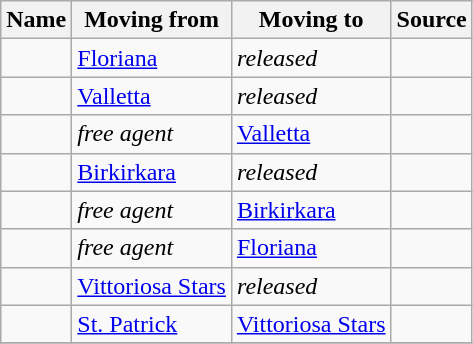<table class="wikitable sortable">
<tr>
<th>Name</th>
<th>Moving from</th>
<th>Moving to</th>
<th>Source</th>
</tr>
<tr>
<td> </td>
<td><a href='#'>Floriana</a></td>
<td><em>released</em></td>
<td></td>
</tr>
<tr>
<td> </td>
<td><a href='#'>Valletta</a></td>
<td><em>released</em></td>
<td></td>
</tr>
<tr>
<td> </td>
<td><em>free agent</em></td>
<td><a href='#'>Valletta</a></td>
<td></td>
</tr>
<tr>
<td> </td>
<td><a href='#'>Birkirkara</a></td>
<td><em>released</em></td>
<td></td>
</tr>
<tr>
<td> </td>
<td><em>free agent</em></td>
<td><a href='#'>Birkirkara</a></td>
<td></td>
</tr>
<tr>
<td> </td>
<td><em>free agent</em></td>
<td><a href='#'>Floriana</a></td>
<td></td>
</tr>
<tr>
<td> </td>
<td><a href='#'>Vittoriosa Stars</a></td>
<td><em>released</em></td>
<td></td>
</tr>
<tr>
<td> </td>
<td><a href='#'>St. Patrick</a></td>
<td><a href='#'>Vittoriosa Stars</a></td>
<td></td>
</tr>
<tr>
</tr>
</table>
